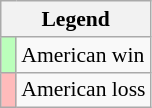<table class="wikitable" style="font-size:90%">
<tr>
<th colspan="2">Legend</th>
</tr>
<tr>
<td style="background:#bfb;"> </td>
<td>American win</td>
</tr>
<tr>
<td style="background:#fbb;"> </td>
<td>American loss</td>
</tr>
</table>
